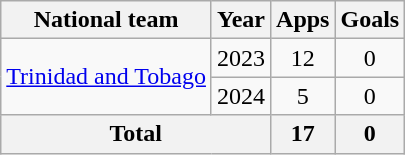<table class="wikitable" style="text-align:center">
<tr>
<th>National team</th>
<th>Year</th>
<th>Apps</th>
<th>Goals</th>
</tr>
<tr>
<td rowspan="2"><a href='#'>Trinidad and Tobago</a></td>
<td>2023</td>
<td>12</td>
<td>0</td>
</tr>
<tr>
<td>2024</td>
<td>5</td>
<td>0</td>
</tr>
<tr>
<th colspan=2>Total</th>
<th>17</th>
<th>0</th>
</tr>
</table>
